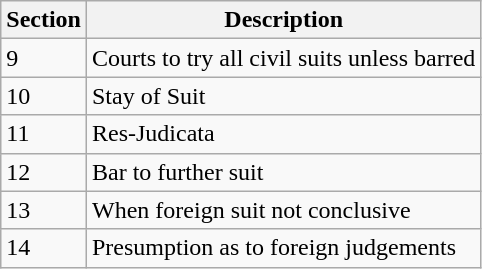<table class="wikitable">
<tr>
<th>Section</th>
<th>Description</th>
</tr>
<tr>
<td>9</td>
<td>Courts to try all civil suits unless barred</td>
</tr>
<tr>
<td>10</td>
<td>Stay of Suit</td>
</tr>
<tr>
<td>11</td>
<td>Res-Judicata</td>
</tr>
<tr>
<td>12</td>
<td>Bar to further suit</td>
</tr>
<tr>
<td>13</td>
<td>When foreign suit not conclusive</td>
</tr>
<tr>
<td>14</td>
<td>Presumption as to foreign judgements</td>
</tr>
</table>
